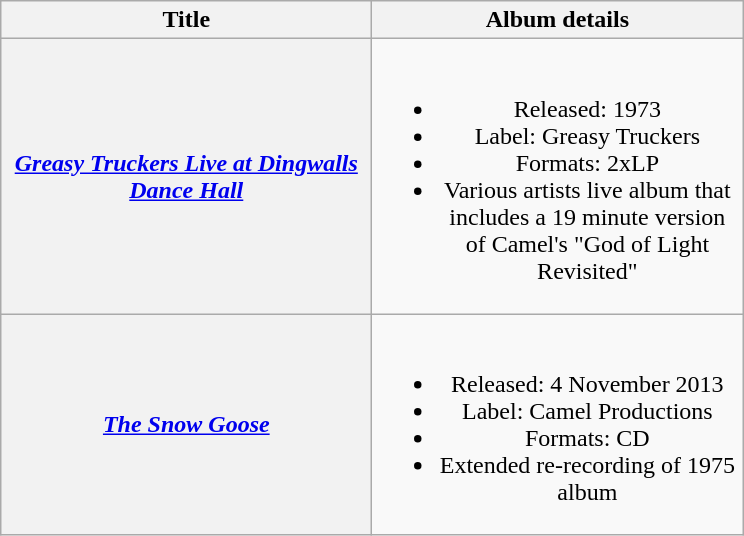<table class="wikitable plainrowheaders" style="text-align:center;">
<tr>
<th scope="col" style="width:15em;">Title</th>
<th scope="col" style="width:15em;">Album details</th>
</tr>
<tr>
<th scope="row"><em><a href='#'>Greasy Truckers Live at Dingwalls Dance Hall</a></em></th>
<td><br><ul><li>Released: 1973</li><li>Label: Greasy Truckers</li><li>Formats: 2xLP</li><li>Various artists live album that includes a 19 minute version of Camel's "God of Light Revisited"</li></ul></td>
</tr>
<tr>
<th scope="row"><em><a href='#'>The Snow Goose</a></em></th>
<td><br><ul><li>Released: 4 November 2013</li><li>Label: Camel Productions</li><li>Formats: CD</li><li>Extended re-recording of 1975 album</li></ul></td>
</tr>
</table>
